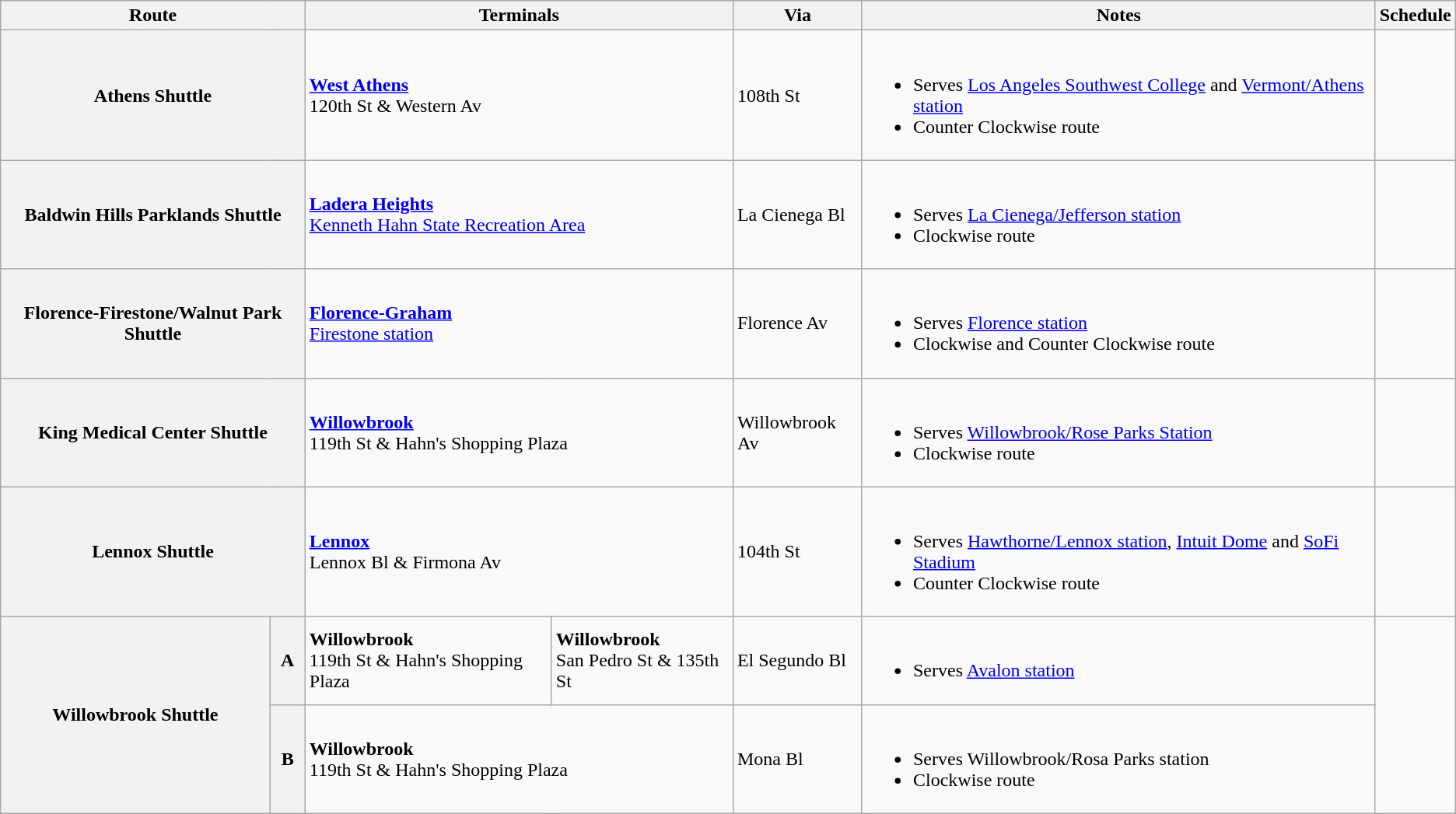<table class="wikitable">
<tr>
<th colspan=2>Route</th>
<th colspan=2>Terminals</th>
<th>Via</th>
<th>Notes</th>
<th>Schedule</th>
</tr>
<tr>
<th colspan=2>Athens Shuttle</th>
<td colspan=2><strong><a href='#'>West Athens</a></strong><br>120th St & Western Av</td>
<td>108th St</td>
<td><br><ul><li>Serves <a href='#'>Los Angeles Southwest College</a> and <a href='#'>Vermont/Athens station</a></li><li>Counter Clockwise route</li></ul></td>
<td></td>
</tr>
<tr>
<th colspan=2>Baldwin Hills Parklands Shuttle</th>
<td colspan=2><strong><a href='#'>Ladera Heights</a></strong><br><a href='#'>Kenneth Hahn State Recreation Area</a></td>
<td>La Cienega Bl</td>
<td><br><ul><li>Serves <a href='#'>La Cienega/Jefferson station</a></li><li>Clockwise route</li></ul></td>
<td></td>
</tr>
<tr>
<th colspan=2>Florence-Firestone/Walnut Park Shuttle</th>
<td colspan=2><strong><a href='#'>Florence-Graham</a></strong><br><a href='#'>Firestone station</a></td>
<td>Florence Av</td>
<td><br><ul><li>Serves <a href='#'>Florence station</a></li><li>Clockwise and Counter Clockwise route</li></ul></td>
<td></td>
</tr>
<tr>
<th colspan=2>King Medical Center Shuttle</th>
<td colspan=2><strong><a href='#'>Willowbrook</a></strong><br>119th St & Hahn's Shopping Plaza</td>
<td>Willowbrook Av</td>
<td><br><ul><li>Serves <a href='#'>Willowbrook/Rose Parks Station</a></li><li>Clockwise route</li></ul></td>
<td></td>
</tr>
<tr>
<th colspan=2>Lennox Shuttle</th>
<td colspan=2><strong><a href='#'>Lennox</a></strong><br>Lennox Bl & Firmona Av</td>
<td>104th St</td>
<td><br><ul><li>Serves <a href='#'>Hawthorne/Lennox station</a>, <a href='#'>Intuit Dome</a> and <a href='#'>SoFi Stadium</a></li><li>Counter Clockwise route</li></ul></td>
<td></td>
</tr>
<tr>
<th rowspan="2">Willowbrook Shuttle</th>
<th>A</th>
<td><strong>Willowbrook</strong><br>119th St & Hahn's Shopping Plaza</td>
<td><strong>Willowbrook</strong><br>San Pedro St & 135th St</td>
<td>El Segundo Bl</td>
<td><br><ul><li>Serves <a href='#'>Avalon station</a></li></ul></td>
<td rowspan="2"></td>
</tr>
<tr>
<th>B</th>
<td colspan=2><strong>Willowbrook</strong><br>119th St & Hahn's Shopping Plaza</td>
<td>Mona Bl</td>
<td><br><ul><li>Serves Willowbrook/Rosa Parks station</li><li>Clockwise route</li></ul></td>
</tr>
</table>
